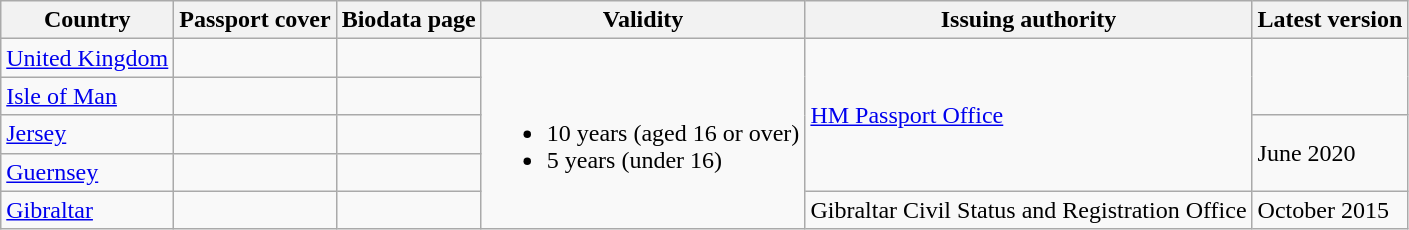<table class="wikitable sortable">
<tr>
<th>Country</th>
<th class="unsortable">Passport cover</th>
<th class="unsortable">Biodata page</th>
<th data-sort-type="number">Validity</th>
<th class="unsortable">Issuing authority</th>
<th data-sort-type="date">Latest version</th>
</tr>
<tr>
<td> <a href='#'>United Kingdom</a></td>
<td></td>
<td></td>
<td rowspan="5" data-sort-value="10"><br><ul><li>10 years (aged 16 or over)</li><li>5 years (under 16)</li></ul></td>
<td rowspan="4"><a href='#'>HM Passport Office</a></td>
<td rowspan="2"></td>
</tr>
<tr>
<td> <a href='#'>Isle of Man</a></td>
<td></td>
<td></td>
</tr>
<tr>
<td> <a href='#'>Jersey</a></td>
<td></td>
<td></td>
<td rowspan="2">June 2020</td>
</tr>
<tr>
<td> <a href='#'>Guernsey</a></td>
<td></td>
<td></td>
</tr>
<tr>
<td><a href='#'>Gibraltar</a></td>
<td></td>
<td></td>
<td>Gibraltar Civil Status and Registration Office</td>
<td>October 2015</td>
</tr>
</table>
